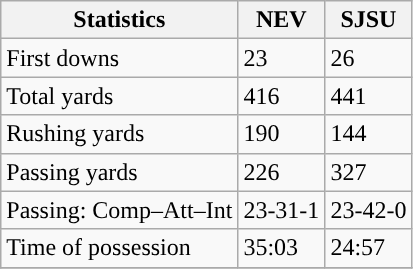<table class="wikitable" style="float: left;">
<tr>
<th>Statistics</th>
<th>NEV</th>
<th>SJSU</th>
</tr>
<tr>
<td>First downs</td>
<td>23</td>
<td>26</td>
</tr>
<tr>
<td>Total yards</td>
<td>416</td>
<td>441</td>
</tr>
<tr>
<td>Rushing yards</td>
<td>190</td>
<td>144</td>
</tr>
<tr>
<td>Passing yards</td>
<td>226</td>
<td>327</td>
</tr>
<tr>
<td>Passing: Comp–Att–Int</td>
<td>23-31-1</td>
<td>23-42-0</td>
</tr>
<tr>
<td>Time of possession</td>
<td>35:03</td>
<td>24:57</td>
</tr>
<tr>
</tr>
</table>
